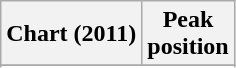<table class="wikitable sortable plainrowheaders">
<tr>
<th>Chart (2011)</th>
<th>Peak<br>position</th>
</tr>
<tr>
</tr>
<tr>
</tr>
</table>
